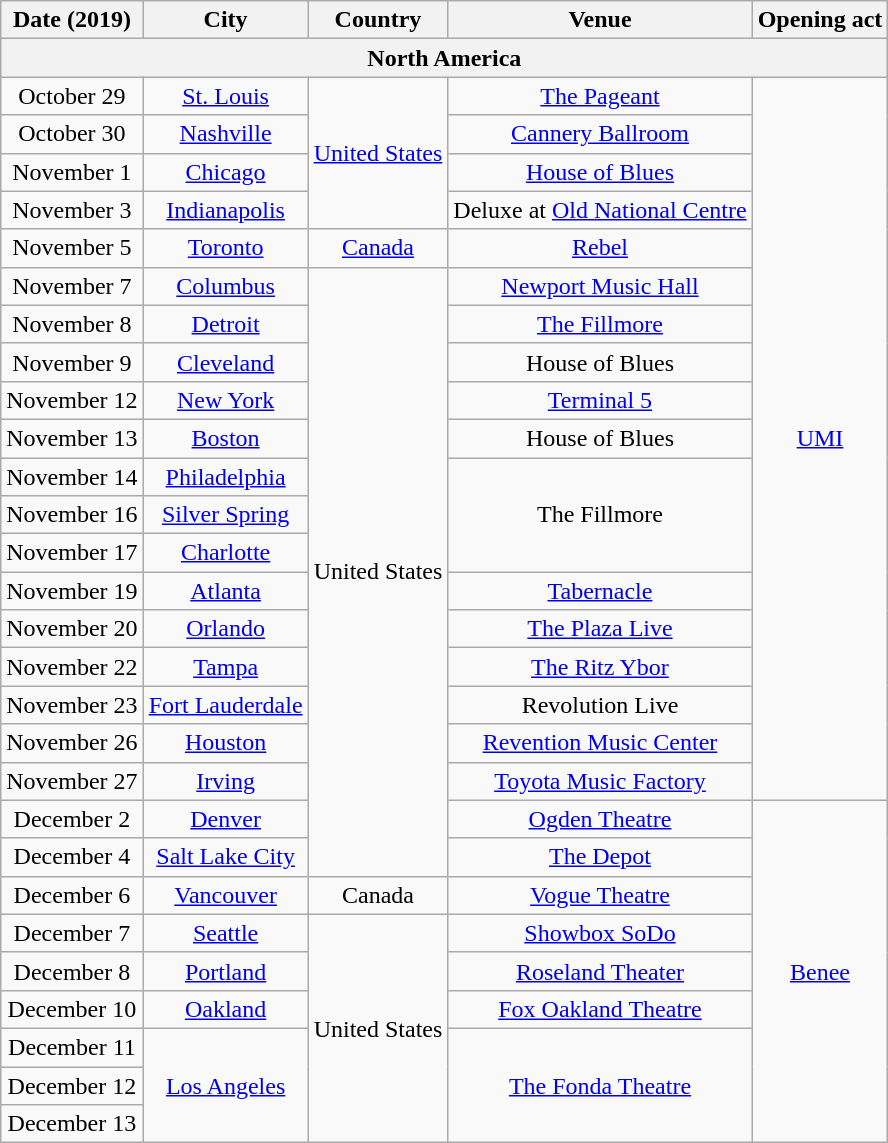<table class="wikitable plainrowheaders" style="text-align:center;">
<tr>
<th>Date (2019)</th>
<th>City</th>
<th>Country</th>
<th>Venue</th>
<th>Opening act</th>
</tr>
<tr>
<th colspan="5">North America</th>
</tr>
<tr>
<td>October 29</td>
<td><a href='#'>St. Louis</a></td>
<td rowspan="4"><a href='#'>United States</a></td>
<td><a href='#'>The Pageant</a></td>
<td rowspan="19"><a href='#'>UMI</a></td>
</tr>
<tr>
<td>October 30</td>
<td><a href='#'>Nashville</a></td>
<td><a href='#'>Cannery Ballroom</a></td>
</tr>
<tr>
<td>November 1</td>
<td><a href='#'>Chicago</a></td>
<td><a href='#'>House of Blues</a></td>
</tr>
<tr>
<td>November 3</td>
<td><a href='#'>Indianapolis</a></td>
<td>Deluxe at <a href='#'>Old National Centre</a></td>
</tr>
<tr>
<td>November 5</td>
<td><a href='#'>Toronto</a></td>
<td><a href='#'>Canada</a></td>
<td><a href='#'>Rebel</a></td>
</tr>
<tr>
<td>November 7</td>
<td><a href='#'>Columbus</a></td>
<td rowspan="16">United States</td>
<td><a href='#'>Newport Music Hall</a></td>
</tr>
<tr>
<td>November 8</td>
<td><a href='#'>Detroit</a></td>
<td><a href='#'>The Fillmore</a></td>
</tr>
<tr>
<td>November 9</td>
<td><a href='#'>Cleveland</a></td>
<td>House of Blues</td>
</tr>
<tr>
<td>November 12</td>
<td><a href='#'>New York</a></td>
<td><a href='#'>Terminal 5</a></td>
</tr>
<tr>
<td>November 13</td>
<td><a href='#'>Boston</a></td>
<td>House of Blues</td>
</tr>
<tr>
<td>November 14</td>
<td><a href='#'>Philadelphia</a></td>
<td rowspan="3">The Fillmore</td>
</tr>
<tr>
<td>November 16</td>
<td><a href='#'>Silver Spring</a></td>
</tr>
<tr>
<td>November 17</td>
<td><a href='#'>Charlotte</a></td>
</tr>
<tr>
<td>November 19</td>
<td><a href='#'>Atlanta</a></td>
<td><a href='#'>Tabernacle</a></td>
</tr>
<tr>
<td>November 20</td>
<td><a href='#'>Orlando</a></td>
<td><a href='#'>The Plaza Live</a></td>
</tr>
<tr>
<td>November 22</td>
<td><a href='#'>Tampa</a></td>
<td><a href='#'>The Ritz Ybor</a></td>
</tr>
<tr>
<td>November 23</td>
<td><a href='#'>Fort Lauderdale</a></td>
<td>Revolution Live</td>
</tr>
<tr>
<td>November 26</td>
<td><a href='#'>Houston</a></td>
<td><a href='#'>Revention Music Center</a></td>
</tr>
<tr>
<td>November 27</td>
<td><a href='#'>Irving</a></td>
<td><a href='#'>Toyota Music Factory</a></td>
</tr>
<tr>
<td>December 2</td>
<td><a href='#'>Denver</a></td>
<td><a href='#'>Ogden Theatre</a></td>
<td rowspan="9"><a href='#'>Benee</a></td>
</tr>
<tr>
<td>December 4</td>
<td><a href='#'>Salt Lake City</a></td>
<td><a href='#'>The Depot</a></td>
</tr>
<tr>
<td>December 6</td>
<td><a href='#'>Vancouver</a></td>
<td>Canada</td>
<td><a href='#'>Vogue Theatre</a></td>
</tr>
<tr>
<td>December 7</td>
<td><a href='#'>Seattle</a></td>
<td rowspan="6">United States</td>
<td><a href='#'>Showbox SoDo</a></td>
</tr>
<tr>
<td>December 8</td>
<td><a href='#'>Portland</a></td>
<td><a href='#'>Roseland Theater</a></td>
</tr>
<tr>
<td>December 10</td>
<td><a href='#'>Oakland</a></td>
<td><a href='#'>Fox Oakland Theatre</a></td>
</tr>
<tr>
<td>December 11</td>
<td rowspan="3"><a href='#'>Los Angeles</a></td>
<td rowspan="3"><a href='#'>The Fonda Theatre</a></td>
</tr>
<tr>
<td>December 12</td>
</tr>
<tr>
<td>December 13</td>
</tr>
</table>
